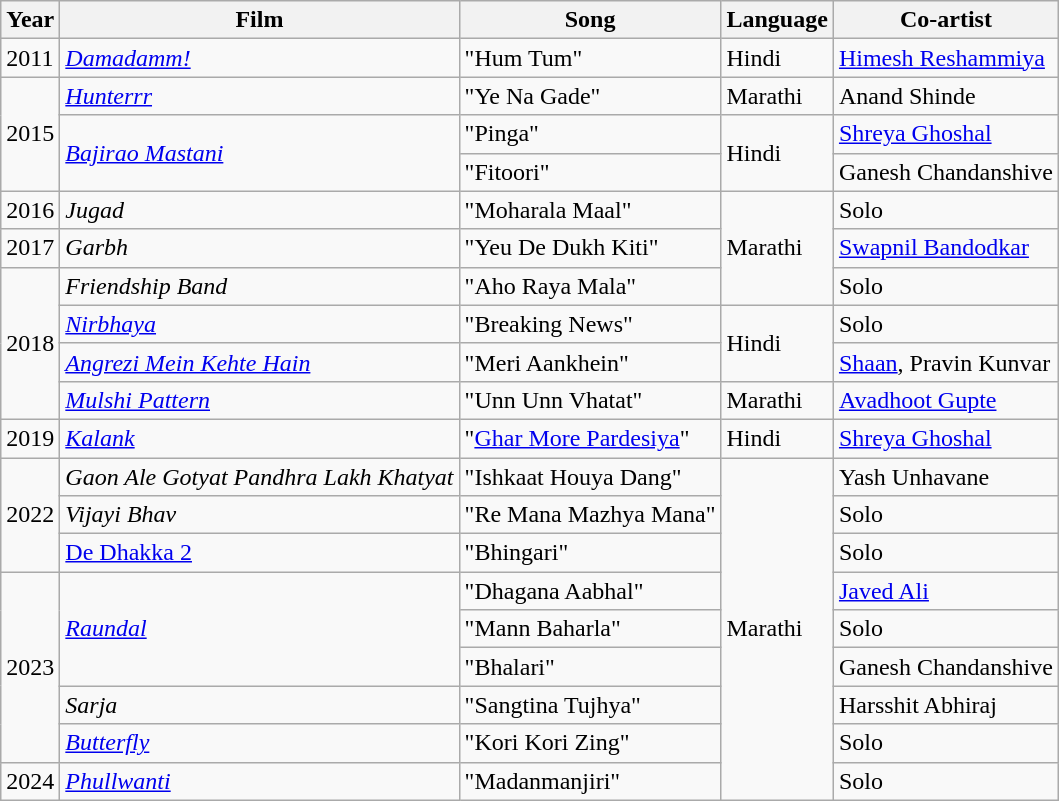<table class="wikitable">
<tr>
<th>Year</th>
<th>Film</th>
<th>Song</th>
<th>Language</th>
<th>Co-artist</th>
</tr>
<tr>
<td>2011</td>
<td><em><a href='#'>Damadamm!</a></em></td>
<td>"Hum Tum"</td>
<td>Hindi</td>
<td><a href='#'>Himesh Reshammiya</a></td>
</tr>
<tr>
<td rowspan="3">2015</td>
<td><em><a href='#'>Hunterrr</a></em></td>
<td>"Ye Na Gade"</td>
<td>Marathi</td>
<td>Anand Shinde</td>
</tr>
<tr>
<td rowspan="2"><em><a href='#'>Bajirao Mastani</a></em></td>
<td>"Pinga"</td>
<td rowspan="2">Hindi</td>
<td><a href='#'>Shreya Ghoshal</a></td>
</tr>
<tr>
<td>"Fitoori"</td>
<td>Ganesh Chandanshive</td>
</tr>
<tr>
<td>2016</td>
<td><em>Jugad</em></td>
<td>"Moharala Maal"</td>
<td rowspan="3">Marathi</td>
<td>Solo</td>
</tr>
<tr>
<td>2017</td>
<td><em>Garbh</em></td>
<td>"Yeu De Dukh Kiti"</td>
<td><a href='#'>Swapnil Bandodkar</a></td>
</tr>
<tr>
<td rowspan="4">2018</td>
<td><em>Friendship Band</em></td>
<td>"Aho Raya Mala"</td>
<td>Solo</td>
</tr>
<tr>
<td><em><a href='#'>Nirbhaya</a></em></td>
<td>"Breaking News"</td>
<td rowspan="2">Hindi</td>
<td>Solo</td>
</tr>
<tr>
<td><em><a href='#'>Angrezi Mein Kehte Hain</a></em></td>
<td>"Meri Aankhein"</td>
<td><a href='#'>Shaan</a>, Pravin Kunvar</td>
</tr>
<tr>
<td><em><a href='#'>Mulshi Pattern</a></em></td>
<td>"Unn Unn Vhatat"</td>
<td>Marathi</td>
<td><a href='#'>Avadhoot Gupte</a></td>
</tr>
<tr>
<td>2019</td>
<td><em><a href='#'>Kalank</a></em></td>
<td>"<a href='#'>Ghar More Pardesiya</a>"</td>
<td>Hindi</td>
<td><a href='#'>Shreya Ghoshal</a></td>
</tr>
<tr>
<td rowspan="3">2022</td>
<td><em>Gaon Ale Gotyat Pandhra Lakh Khatyat</em></td>
<td>"Ishkaat Houya Dang"</td>
<td rowspan="9">Marathi</td>
<td>Yash Unhavane</td>
</tr>
<tr>
<td><em>Vijayi Bhav</em></td>
<td>"Re Mana Mazhya Mana"</td>
<td>Solo</td>
</tr>
<tr>
<td><a href='#'>De Dhakka 2</a></td>
<td>"Bhingari"</td>
<td>Solo</td>
</tr>
<tr>
<td rowspan="5">2023</td>
<td rowspan="3"><em><a href='#'>Raundal</a></em></td>
<td>"Dhagana Aabhal"</td>
<td><a href='#'>Javed Ali</a></td>
</tr>
<tr>
<td>"Mann Baharla"</td>
<td>Solo</td>
</tr>
<tr>
<td>"Bhalari"</td>
<td>Ganesh Chandanshive</td>
</tr>
<tr>
<td><em>Sarja</em></td>
<td>"Sangtina Tujhya"</td>
<td>Harsshit Abhiraj</td>
</tr>
<tr>
<td><em><a href='#'>Butterfly</a></em></td>
<td>"Kori Kori Zing"</td>
<td>Solo</td>
</tr>
<tr>
<td>2024</td>
<td><em><a href='#'>Phullwanti</a></em></td>
<td>"Madanmanjiri"</td>
<td>Solo</td>
</tr>
</table>
